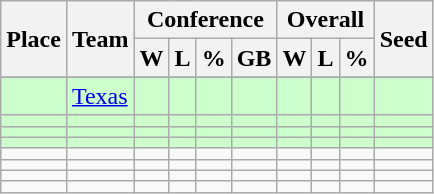<table class=wikitable>
<tr>
<th rowspan ="2">Place</th>
<th rowspan ="2">Team</th>
<th colspan = "4">Conference</th>
<th colspan ="3">Overall</th>
<th rowspan ="2">Seed</th>
</tr>
<tr>
<th>W</th>
<th>L</th>
<th>%</th>
<th>GB</th>
<th>W</th>
<th>L</th>
<th>%</th>
</tr>
<tr>
</tr>
<tr bgcolor=#ccffcc>
<td></td>
<td><a href='#'>Texas</a></td>
<td></td>
<td></td>
<td></td>
<td></td>
<td></td>
<td></td>
<td></td>
<td></td>
</tr>
<tr bgcolor=#ccffcc>
<td></td>
<td></td>
<td></td>
<td></td>
<td></td>
<td></td>
<td></td>
<td></td>
<td></td>
<td></td>
</tr>
<tr bgcolor=#ccffcc>
<td></td>
<td></td>
<td></td>
<td></td>
<td></td>
<td></td>
<td></td>
<td></td>
<td></td>
<td></td>
</tr>
<tr bgcolor=#ccffcc>
<td></td>
<td></td>
<td></td>
<td></td>
<td></td>
<td></td>
<td></td>
<td></td>
<td></td>
<td></td>
</tr>
<tr>
<td></td>
<td></td>
<td></td>
<td></td>
<td></td>
<td></td>
<td></td>
<td></td>
<td></td>
<td></td>
</tr>
<tr>
<td></td>
<td></td>
<td></td>
<td></td>
<td></td>
<td></td>
<td></td>
<td></td>
<td></td>
<td></td>
</tr>
<tr>
<td></td>
<td></td>
<td></td>
<td></td>
<td></td>
<td></td>
<td></td>
<td></td>
<td></td>
<td></td>
</tr>
<tr>
<td></td>
<td></td>
<td></td>
<td></td>
<td></td>
<td></td>
<td></td>
<td></td>
<td></td>
<td></td>
</tr>
</table>
